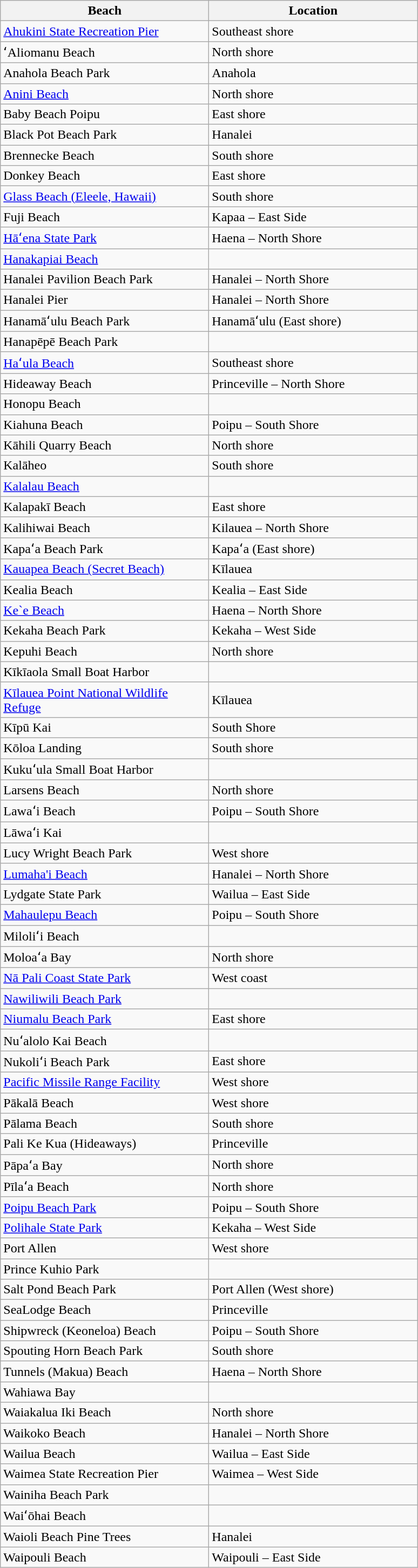<table class="wikitable sortable collapsible collapsed">
<tr>
<th width="250px">Beach</th>
<th width="250px">Location</th>
</tr>
<tr>
<td><a href='#'>Ahukini State Recreation Pier</a></td>
<td>Southeast shore</td>
</tr>
<tr>
<td>ʻAliomanu Beach</td>
<td>North shore</td>
</tr>
<tr>
<td>Anahola Beach Park</td>
<td>Anahola</td>
</tr>
<tr>
<td><a href='#'>Anini Beach</a></td>
<td>North shore</td>
</tr>
<tr>
<td>Baby Beach Poipu</td>
<td>East shore</td>
</tr>
<tr>
<td>Black Pot Beach Park</td>
<td>Hanalei</td>
</tr>
<tr>
<td>Brennecke Beach</td>
<td>South shore </td>
</tr>
<tr>
<td>Donkey Beach</td>
<td>East shore</td>
</tr>
<tr>
<td><a href='#'>Glass Beach (Eleele, Hawaii)</a></td>
<td>South shore</td>
</tr>
<tr>
<td>Fuji Beach</td>
<td>Kapaa – East Side</td>
</tr>
<tr>
<td><a href='#'>Hāʻena State Park</a></td>
<td>Haena – North Shore</td>
</tr>
<tr>
<td><a href='#'>Hanakapiai Beach</a></td>
<td></td>
</tr>
<tr>
<td>Hanalei Pavilion Beach Park</td>
<td>Hanalei – North Shore</td>
</tr>
<tr>
<td>Hanalei Pier</td>
<td>Hanalei – North Shore</td>
</tr>
<tr>
<td>Hanamāʻulu Beach Park</td>
<td>Hanamāʻulu (East shore)</td>
</tr>
<tr>
<td>Hanapēpē Beach Park</td>
<td></td>
</tr>
<tr>
<td><a href='#'>Haʻula Beach</a></td>
<td>Southeast shore</td>
</tr>
<tr>
<td>Hideaway Beach</td>
<td>Princeville – North Shore</td>
</tr>
<tr>
<td>Honopu Beach</td>
<td></td>
</tr>
<tr>
<td>Kiahuna Beach</td>
<td>Poipu – South Shore</td>
</tr>
<tr>
<td>Kāhili Quarry Beach</td>
<td>North shore</td>
</tr>
<tr>
<td>Kalāheo</td>
<td>South shore</td>
</tr>
<tr>
<td><a href='#'>Kalalau Beach</a></td>
<td></td>
</tr>
<tr>
<td>Kalapakī Beach</td>
<td>East shore</td>
</tr>
<tr>
<td>Kalihiwai Beach</td>
<td>Kilauea – North Shore</td>
</tr>
<tr>
<td>Kapaʻa Beach Park</td>
<td>Kapaʻa (East shore)</td>
</tr>
<tr>
<td><a href='#'>Kauapea Beach (Secret Beach)</a></td>
<td>Kīlauea</td>
</tr>
<tr>
<td>Kealia Beach</td>
<td>Kealia – East Side</td>
</tr>
<tr>
<td><a href='#'>Ke`e Beach</a></td>
<td>Haena – North Shore</td>
</tr>
<tr>
<td>Kekaha Beach Park</td>
<td>Kekaha – West Side</td>
</tr>
<tr>
<td>Kepuhi Beach</td>
<td>North shore</td>
</tr>
<tr>
<td>Kīkīaola Small Boat Harbor</td>
<td></td>
</tr>
<tr>
<td><a href='#'>Kīlauea Point National Wildlife Refuge</a></td>
<td>Kīlauea</td>
</tr>
<tr>
<td>Kīpū Kai</td>
<td>South Shore</td>
</tr>
<tr>
<td>Kōloa Landing</td>
<td>South shore</td>
</tr>
<tr>
<td>Kukuʻula Small Boat Harbor</td>
<td></td>
</tr>
<tr>
<td>Larsens Beach</td>
<td>North shore</td>
</tr>
<tr>
<td>Lawaʻi Beach</td>
<td>Poipu – South Shore</td>
</tr>
<tr>
<td>Lāwaʻi Kai</td>
<td></td>
</tr>
<tr>
<td>Lucy Wright Beach Park</td>
<td>West shore</td>
</tr>
<tr>
<td><a href='#'>Lumaha'i Beach</a></td>
<td>Hanalei – North Shore</td>
</tr>
<tr>
<td>Lydgate State Park</td>
<td>Wailua – East Side</td>
</tr>
<tr>
<td><a href='#'>Mahaulepu Beach</a></td>
<td>Poipu – South Shore</td>
</tr>
<tr>
<td>Miloliʻi Beach</td>
<td></td>
</tr>
<tr>
<td>Moloaʻa Bay</td>
<td>North shore</td>
</tr>
<tr>
<td><a href='#'>Nā Pali Coast State Park</a></td>
<td>West coast</td>
</tr>
<tr>
<td><a href='#'>Nawiliwili Beach Park</a></td>
<td></td>
</tr>
<tr>
<td><a href='#'>Niumalu Beach Park</a></td>
<td>East shore</td>
</tr>
<tr>
<td>Nuʻalolo Kai Beach</td>
<td></td>
</tr>
<tr>
<td>Nukoliʻi Beach Park</td>
<td>East shore</td>
</tr>
<tr>
<td><a href='#'>Pacific Missile Range Facility</a></td>
<td>West shore</td>
</tr>
<tr>
<td>Pākalā Beach</td>
<td>West shore</td>
</tr>
<tr>
<td>Pālama Beach</td>
<td>South shore</td>
</tr>
<tr>
<td>Pali Ke Kua (Hideaways)</td>
<td>Princeville</td>
</tr>
<tr>
<td>Pāpaʻa Bay</td>
<td>North shore</td>
</tr>
<tr>
<td>Pīlaʻa Beach</td>
<td>North shore</td>
</tr>
<tr>
<td><a href='#'>Poipu Beach Park</a></td>
<td>Poipu – South Shore</td>
</tr>
<tr>
<td><a href='#'>Polihale State Park</a></td>
<td>Kekaha – West Side</td>
</tr>
<tr>
<td>Port Allen</td>
<td>West shore</td>
</tr>
<tr>
<td>Prince Kuhio Park</td>
<td></td>
</tr>
<tr>
<td>Salt Pond Beach Park</td>
<td>Port Allen (West shore)</td>
</tr>
<tr>
<td>SeaLodge Beach</td>
<td>Princeville</td>
</tr>
<tr>
<td>Shipwreck (Keoneloa) Beach</td>
<td>Poipu – South Shore</td>
</tr>
<tr>
<td>Spouting Horn Beach Park</td>
<td>South shore</td>
</tr>
<tr>
<td>Tunnels (Makua) Beach</td>
<td>Haena – North Shore</td>
</tr>
<tr>
<td>Wahiawa Bay</td>
<td></td>
</tr>
<tr>
<td>Waiakalua Iki Beach</td>
<td>North shore</td>
</tr>
<tr>
<td>Waikoko Beach</td>
<td>Hanalei – North Shore</td>
</tr>
<tr>
<td>Wailua Beach</td>
<td>Wailua – East Side</td>
</tr>
<tr>
<td>Waimea State Recreation Pier</td>
<td>Waimea – West Side</td>
</tr>
<tr>
<td>Wainiha Beach Park</td>
<td></td>
</tr>
<tr>
<td>Waiʻōhai Beach</td>
<td></td>
</tr>
<tr>
<td>Waioli Beach Pine Trees</td>
<td>Hanalei</td>
</tr>
<tr>
<td>Waipouli Beach</td>
<td>Waipouli – East Side</td>
</tr>
</table>
